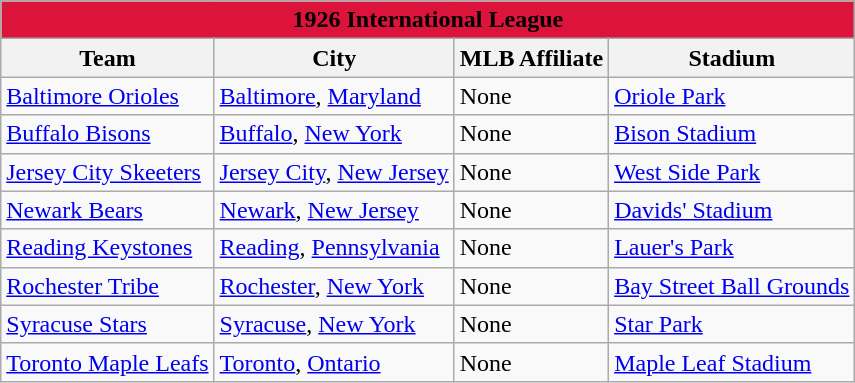<table class="wikitable" style="width:auto">
<tr>
<td bgcolor="#DC143C" align="center" colspan="7"><strong><span>1926 International League</span></strong></td>
</tr>
<tr>
<th>Team</th>
<th>City</th>
<th>MLB Affiliate</th>
<th>Stadium</th>
</tr>
<tr>
<td><a href='#'>Baltimore Orioles</a></td>
<td><a href='#'>Baltimore</a>, <a href='#'>Maryland</a></td>
<td>None</td>
<td><a href='#'>Oriole Park</a></td>
</tr>
<tr>
<td><a href='#'>Buffalo Bisons</a></td>
<td><a href='#'>Buffalo</a>, <a href='#'>New York</a></td>
<td>None</td>
<td><a href='#'>Bison Stadium</a></td>
</tr>
<tr>
<td><a href='#'>Jersey City Skeeters</a></td>
<td><a href='#'>Jersey City</a>, <a href='#'>New Jersey</a></td>
<td>None</td>
<td><a href='#'>West Side Park</a></td>
</tr>
<tr>
<td><a href='#'>Newark Bears</a></td>
<td><a href='#'>Newark</a>, <a href='#'>New Jersey</a></td>
<td>None</td>
<td><a href='#'>Davids' Stadium</a></td>
</tr>
<tr>
<td><a href='#'>Reading Keystones</a></td>
<td><a href='#'>Reading</a>, <a href='#'>Pennsylvania</a></td>
<td>None</td>
<td><a href='#'>Lauer's Park</a></td>
</tr>
<tr>
<td><a href='#'>Rochester Tribe</a></td>
<td><a href='#'>Rochester</a>, <a href='#'>New York</a></td>
<td>None</td>
<td><a href='#'>Bay Street Ball Grounds</a></td>
</tr>
<tr>
<td><a href='#'>Syracuse Stars</a></td>
<td><a href='#'>Syracuse</a>, <a href='#'>New York</a></td>
<td>None</td>
<td><a href='#'>Star Park</a></td>
</tr>
<tr>
<td><a href='#'>Toronto Maple Leafs</a></td>
<td><a href='#'>Toronto</a>, <a href='#'>Ontario</a></td>
<td>None</td>
<td><a href='#'>Maple Leaf Stadium</a></td>
</tr>
</table>
